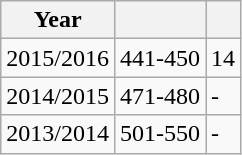<table class="wikitable sortable">
<tr>
<th>Year</th>
<th></th>
<th></th>
</tr>
<tr>
<td>2015/2016</td>
<td>441-450</td>
<td>14</td>
</tr>
<tr>
<td>2014/2015</td>
<td>471-480</td>
<td>-</td>
</tr>
<tr>
<td>2013/2014</td>
<td>501-550</td>
<td>-</td>
</tr>
</table>
